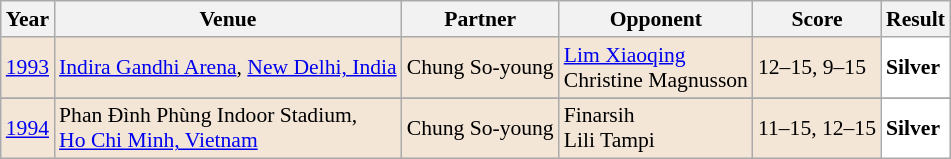<table class="sortable wikitable" style="font-size: 90%;">
<tr>
<th>Year</th>
<th>Venue</th>
<th>Partner</th>
<th>Opponent</th>
<th>Score</th>
<th>Result</th>
</tr>
<tr style="background:#F3E6D7">
<td align="center"><a href='#'>1993</a></td>
<td align="left"><a href='#'>Indira Gandhi Arena</a>, <a href='#'>New Delhi, India</a></td>
<td align="left"> Chung So-young</td>
<td align="left"> <a href='#'>Lim Xiaoqing</a> <br>  Christine Magnusson</td>
<td align="left">12–15, 9–15</td>
<td style="text-align:left; background:white"> <strong>Silver</strong></td>
</tr>
<tr>
</tr>
<tr style="background:#F3E6D7">
<td align="center"><a href='#'>1994</a></td>
<td align="left">Phan Đình Phùng Indoor Stadium,<br><a href='#'>Ho Chi Minh, Vietnam</a></td>
<td align="left"> Chung So-young</td>
<td align="left"> Finarsih <br>  Lili Tampi</td>
<td align="left">11–15, 12–15</td>
<td style="text-align:left; background:white"> <strong>Silver</strong></td>
</tr>
</table>
